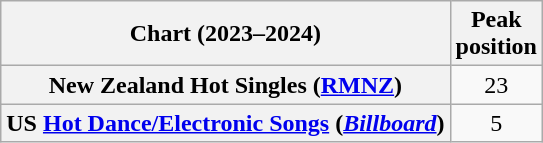<table class="wikitable sortable plainrowheaders" style="text-align:center">
<tr>
<th scope="col">Chart (2023–2024)</th>
<th scope="col">Peak<br>position</th>
</tr>
<tr>
<th scope="row">New Zealand Hot Singles (<a href='#'>RMNZ</a>)</th>
<td>23</td>
</tr>
<tr>
<th scope="row">US <a href='#'>Hot Dance/Electronic Songs</a> (<em><a href='#'>Billboard</a></em>)</th>
<td>5</td>
</tr>
</table>
